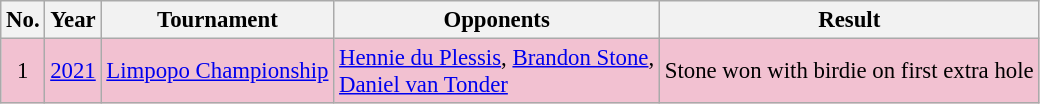<table class="wikitable" style="font-size:95%;">
<tr>
<th>No.</th>
<th>Year</th>
<th>Tournament</th>
<th>Opponents</th>
<th>Result</th>
</tr>
<tr style="background:#F2C1D1;">
<td align=center>1</td>
<td><a href='#'>2021</a></td>
<td><a href='#'>Limpopo Championship</a></td>
<td> <a href='#'>Hennie du Plessis</a>,  <a href='#'>Brandon Stone</a>,<br> <a href='#'>Daniel van Tonder</a></td>
<td>Stone won with birdie on first extra hole</td>
</tr>
</table>
